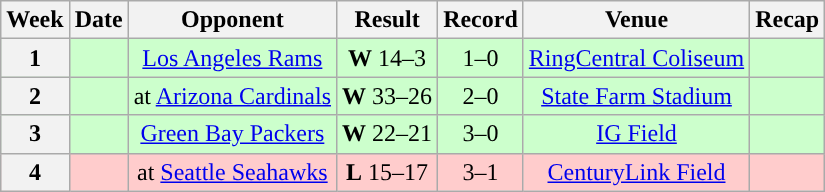<table class="wikitable" style="text-align:center">
<tr>
<th>Week</th>
<th>Date</th>
<th>Opponent</th>
<th>Result</th>
<th>Record</th>
<th>Venue</th>
<th>Recap</th>
</tr>
<tr style="background:#cfc">
<th>1</th>
<td></td>
<td><a href='#'>Los Angeles Rams</a></td>
<td><strong>W</strong> 14–3</td>
<td>1–0</td>
<td><a href='#'>RingCentral Coliseum</a></td>
<td></td>
</tr>
<tr style="background:#cfc">
<th>2</th>
<td></td>
<td>at <a href='#'>Arizona Cardinals</a></td>
<td><strong>W</strong> 33–26</td>
<td>2–0</td>
<td><a href='#'>State Farm Stadium</a></td>
<td></td>
</tr>
<tr style="background:#cfc">
<th>3</th>
<td></td>
<td><a href='#'>Green Bay Packers</a></td>
<td><strong>W</strong> 22–21</td>
<td>3–0</td>
<td> <a href='#'>IG Field</a> </td>
<td></td>
</tr>
<tr style="background:#fcc">
<th>4</th>
<td></td>
<td>at <a href='#'>Seattle Seahawks</a></td>
<td><strong>L</strong> 15–17</td>
<td>3–1</td>
<td><a href='#'>CenturyLink Field</a></td>
<td></td>
</tr>
</table>
